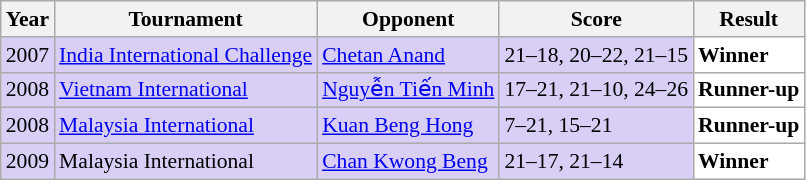<table class="sortable wikitable" style="font-size: 90%;">
<tr>
<th>Year</th>
<th>Tournament</th>
<th>Opponent</th>
<th>Score</th>
<th>Result</th>
</tr>
<tr style="background:#D8CEF6">
<td align="center">2007</td>
<td align="left"><a href='#'>India International Challenge</a></td>
<td align="left"> <a href='#'>Chetan Anand</a></td>
<td align="left">21–18, 20–22, 21–15</td>
<td style="text-align:left; background:white"> <strong>Winner</strong></td>
</tr>
<tr style="background:#D8CEF6">
<td align="center">2008</td>
<td align="left"><a href='#'>Vietnam International</a></td>
<td align="left"> <a href='#'>Nguyễn Tiến Minh</a></td>
<td align="left">17–21, 21–10, 24–26</td>
<td style="text-align:left; background:white"> <strong>Runner-up</strong></td>
</tr>
<tr style="background:#D8CEF6">
<td align="center">2008</td>
<td align="left"><a href='#'>Malaysia International</a></td>
<td align="left"> <a href='#'>Kuan Beng Hong</a></td>
<td align="left">7–21, 15–21</td>
<td style="text-align:left; background:white"> <strong>Runner-up</strong></td>
</tr>
<tr style="background:#D8CEF6">
<td align="center">2009</td>
<td align="left">Malaysia International</td>
<td align="left"> <a href='#'>Chan Kwong Beng</a></td>
<td align="left">21–17, 21–14</td>
<td style="text-align:left; background:white"> <strong>Winner</strong></td>
</tr>
</table>
